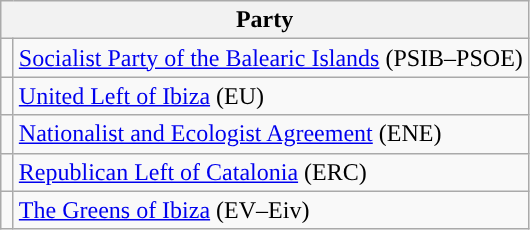<table class="wikitable" style="text-align:left;">
<tr>
<th colspan="2">Party</th>
</tr>
<tr>
<td width="1"></td>
<td><a href='#'>Socialist Party of the Balearic Islands</a> (PSIB–PSOE)</td>
</tr>
<tr>
<td></td>
<td><a href='#'>United Left of Ibiza</a> (EU)</td>
</tr>
<tr>
<td></td>
<td><a href='#'>Nationalist and Ecologist Agreement</a> (ENE)</td>
</tr>
<tr>
<td></td>
<td><a href='#'>Republican Left of Catalonia</a> (ERC)</td>
</tr>
<tr>
<td></td>
<td><a href='#'>The Greens of Ibiza</a> (EV–Eiv) </td>
</tr>
</table>
